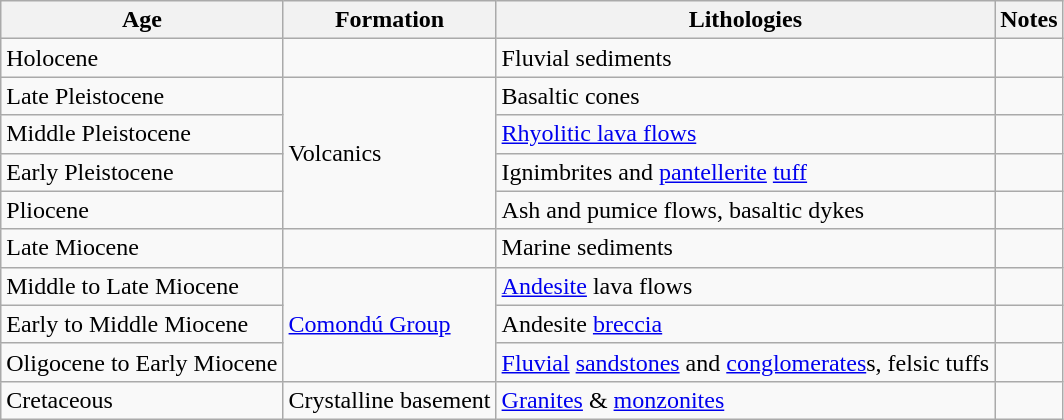<table class="wikitable sortable mw-collapsible">
<tr>
<th>Age</th>
<th>Formation</th>
<th>Lithologies</th>
<th>Notes</th>
</tr>
<tr>
<td>Holocene</td>
<td></td>
<td>Fluvial sediments</td>
<td></td>
</tr>
<tr>
<td>Late Pleistocene</td>
<td rowspan=4>Volcanics</td>
<td>Basaltic cones</td>
<td></td>
</tr>
<tr>
<td>Middle Pleistocene</td>
<td><a href='#'>Rhyolitic lava flows</a></td>
<td></td>
</tr>
<tr>
<td>Early Pleistocene</td>
<td>Ignimbrites and <a href='#'>pantellerite</a> <a href='#'>tuff</a></td>
<td></td>
</tr>
<tr>
<td>Pliocene</td>
<td>Ash and pumice flows, basaltic dykes</td>
<td></td>
</tr>
<tr>
<td>Late Miocene</td>
<td></td>
<td>Marine sediments</td>
<td></td>
</tr>
<tr>
<td>Middle to Late Miocene</td>
<td rowspan=3><a href='#'>Comondú Group</a></td>
<td><a href='#'>Andesite</a> lava flows</td>
<td></td>
</tr>
<tr>
<td>Early to Middle Miocene</td>
<td>Andesite <a href='#'>breccia</a></td>
<td></td>
</tr>
<tr>
<td>Oligocene to Early Miocene</td>
<td><a href='#'>Fluvial</a> <a href='#'>sandstones</a> and <a href='#'>conglomerates</a>s, felsic tuffs</td>
<td></td>
</tr>
<tr>
<td>Cretaceous</td>
<td>Crystalline basement</td>
<td><a href='#'>Granites</a> & <a href='#'>monzonites</a></td>
<td></td>
</tr>
</table>
